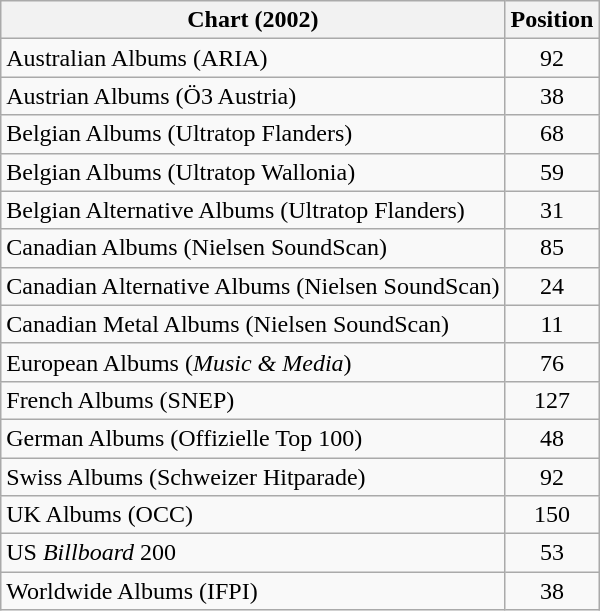<table class="wikitable sortable">
<tr>
<th>Chart (2002)</th>
<th>Position</th>
</tr>
<tr>
<td>Australian Albums (ARIA)</td>
<td style="text-align:center;">92</td>
</tr>
<tr>
<td>Austrian Albums (Ö3 Austria)</td>
<td style="text-align:center;">38</td>
</tr>
<tr>
<td>Belgian Albums (Ultratop Flanders)</td>
<td style="text-align:center;">68</td>
</tr>
<tr>
<td>Belgian Albums (Ultratop Wallonia)</td>
<td style="text-align:center;">59</td>
</tr>
<tr>
<td Belgian Albums>Belgian Alternative Albums (Ultratop Flanders)</td>
<td style="text-align:center;">31</td>
</tr>
<tr>
<td>Canadian Albums (Nielsen SoundScan)</td>
<td style="text-align:center;">85</td>
</tr>
<tr>
<td>Canadian Alternative Albums (Nielsen SoundScan)</td>
<td style="text-align:center;">24</td>
</tr>
<tr>
<td>Canadian Metal Albums (Nielsen SoundScan)</td>
<td align="center">11</td>
</tr>
<tr>
<td>European Albums (<em>Music & Media</em>)</td>
<td align="center">76</td>
</tr>
<tr>
<td>French Albums (SNEP)</td>
<td style="text-align:center;">127</td>
</tr>
<tr>
<td>German Albums (Offizielle Top 100)</td>
<td style="text-align:center;">48</td>
</tr>
<tr>
<td>Swiss Albums (Schweizer Hitparade)</td>
<td style="text-align:center;">92</td>
</tr>
<tr>
<td>UK Albums (OCC)</td>
<td style="text-align:center;">150</td>
</tr>
<tr>
<td>US <em>Billboard</em> 200</td>
<td style="text-align:center;">53</td>
</tr>
<tr>
<td>Worldwide Albums (IFPI)</td>
<td style="text-align:center;">38</td>
</tr>
</table>
